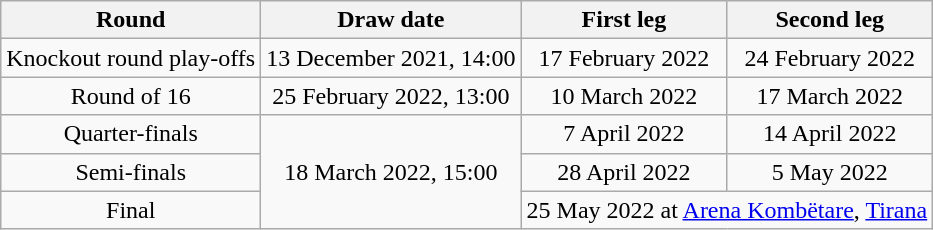<table class="wikitable" style="text-align:center">
<tr>
<th>Round</th>
<th>Draw date</th>
<th>First leg</th>
<th>Second leg</th>
</tr>
<tr>
<td>Knockout round play-offs</td>
<td>13 December 2021, 14:00</td>
<td>17 February 2022</td>
<td>24 February 2022</td>
</tr>
<tr>
<td>Round of 16</td>
<td>25 February 2022, 13:00</td>
<td>10 March 2022</td>
<td>17 March 2022</td>
</tr>
<tr>
<td>Quarter-finals</td>
<td rowspan="3">18 March 2022, 15:00</td>
<td>7 April 2022</td>
<td>14 April 2022</td>
</tr>
<tr>
<td>Semi-finals</td>
<td>28 April 2022</td>
<td>5 May 2022</td>
</tr>
<tr>
<td>Final</td>
<td colspan="2">25 May 2022 at <a href='#'>Arena Kombëtare</a>, <a href='#'>Tirana</a></td>
</tr>
</table>
